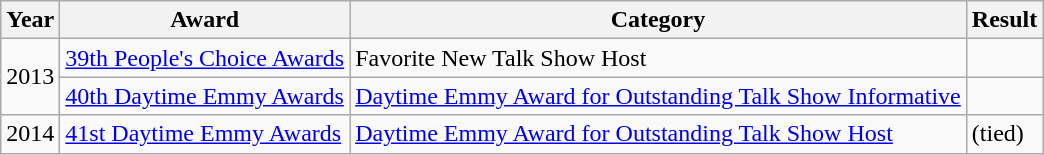<table class="wikitable">
<tr>
<th>Year</th>
<th>Award</th>
<th>Category</th>
<th>Result</th>
</tr>
<tr>
<td style="text-align:center;" rowspan="2">2013</td>
<td><a href='#'>39th People's Choice Awards</a></td>
<td>Favorite New Talk Show Host</td>
<td></td>
</tr>
<tr>
<td><a href='#'>40th Daytime Emmy Awards</a></td>
<td><a href='#'>Daytime Emmy Award for Outstanding Talk Show Informative</a></td>
<td></td>
</tr>
<tr>
<td style="text-align:center;" rowspan="1">2014</td>
<td><a href='#'>41st Daytime Emmy Awards</a></td>
<td><a href='#'>Daytime Emmy Award for Outstanding Talk Show Host</a></td>
<td> (tied)</td>
</tr>
</table>
